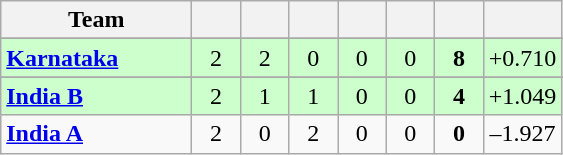<table class="wikitable" style="text-align:center">
<tr>
<th style="width:120px">Team</th>
<th style="width:25px"></th>
<th style="width:25px"></th>
<th style="width:25px"></th>
<th style="width:25px"></th>
<th style="width:25px"></th>
<th style="width:25px"></th>
<th style="width:40px"></th>
</tr>
<tr>
</tr>
<tr style="background:#cfc;">
<td style="text-align:left"><strong><a href='#'>Karnataka</a></strong></td>
<td>2</td>
<td>2</td>
<td>0</td>
<td>0</td>
<td>0</td>
<td><strong>8</strong></td>
<td>+0.710</td>
</tr>
<tr>
</tr>
<tr style="background:#cfc;">
<td style="text-align:left"><strong><a href='#'>India B</a></strong></td>
<td>2</td>
<td>1</td>
<td>1</td>
<td>0</td>
<td>0</td>
<td><strong>4</strong></td>
<td>+1.049</td>
</tr>
<tr>
<td style="text-align:left"><strong><a href='#'>India A</a></strong></td>
<td>2</td>
<td>0</td>
<td>2</td>
<td>0</td>
<td>0</td>
<td><strong>0</strong></td>
<td>–1.927</td>
</tr>
</table>
